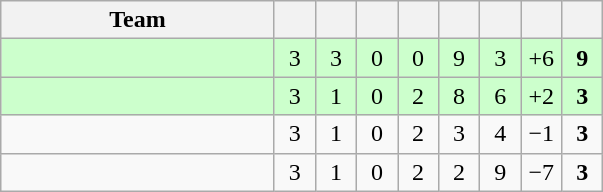<table class="wikitable" style="text-align:center;">
<tr>
<th width=175>Team</th>
<th width=20></th>
<th width=20></th>
<th width=20></th>
<th width=20></th>
<th width=20></th>
<th width=20></th>
<th width=20></th>
<th width=20></th>
</tr>
<tr style="background:#cfc;">
<td align=left></td>
<td>3</td>
<td>3</td>
<td>0</td>
<td>0</td>
<td>9</td>
<td>3</td>
<td>+6</td>
<td><strong>9</strong></td>
</tr>
<tr style="background:#cfc;">
<td align=left></td>
<td>3</td>
<td>1</td>
<td>0</td>
<td>2</td>
<td>8</td>
<td>6</td>
<td>+2</td>
<td><strong>3</strong></td>
</tr>
<tr>
<td align=left></td>
<td>3</td>
<td>1</td>
<td>0</td>
<td>2</td>
<td>3</td>
<td>4</td>
<td>−1</td>
<td><strong>3</strong></td>
</tr>
<tr>
<td align=left></td>
<td>3</td>
<td>1</td>
<td>0</td>
<td>2</td>
<td>2</td>
<td>9</td>
<td>−7</td>
<td><strong>3</strong></td>
</tr>
</table>
